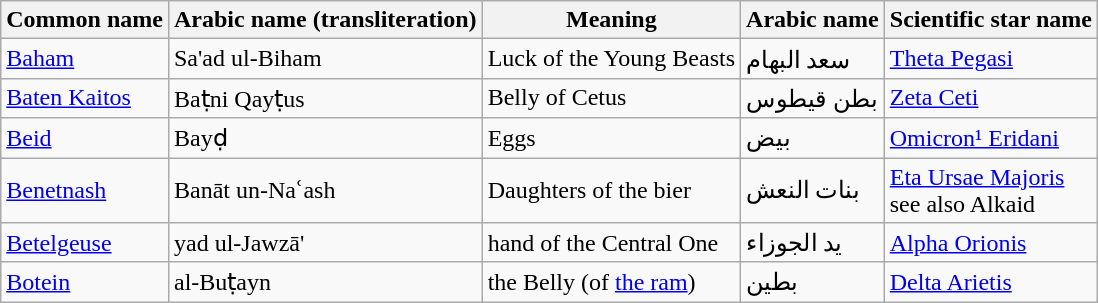<table class="wikitable">
<tr>
<th>Common name</th>
<th>Arabic name (transliteration)</th>
<th>Meaning</th>
<th>Arabic name</th>
<th>Scientific star name</th>
</tr>
<tr>
<td><a href='#'>Baham</a></td>
<td>Sa'ad ul-Biham</td>
<td>Luck of the Young Beasts</td>
<td>سعد البهام</td>
<td><a href='#'>Theta Pegasi</a></td>
</tr>
<tr>
<td><a href='#'>Baten Kaitos</a></td>
<td>Baṭni Qayṭus</td>
<td>Belly of Cetus</td>
<td>بطن قيطوس</td>
<td><a href='#'>Zeta Ceti</a></td>
</tr>
<tr>
<td><a href='#'>Beid</a></td>
<td>Bayḍ</td>
<td>Eggs</td>
<td>بيض</td>
<td><a href='#'>Omicron¹ Eridani</a></td>
</tr>
<tr>
<td><a href='#'>Benetnash</a></td>
<td>Banāt un-Naʿash</td>
<td>Daughters of the bier</td>
<td>بنات النعش</td>
<td><a href='#'>Eta Ursae Majoris</a><br>see also Alkaid</td>
</tr>
<tr>
<td><a href='#'>Betelgeuse</a></td>
<td>yad ul-Jawzā'</td>
<td>hand of the Central One</td>
<td>يد الجوزاء</td>
<td><a href='#'>Alpha Orionis</a></td>
</tr>
<tr>
<td><a href='#'>Botein</a></td>
<td>al-Buṭayn</td>
<td>the Belly (of <a href='#'>the ram</a>)</td>
<td>بطين</td>
<td><a href='#'>Delta Arietis</a></td>
</tr>
</table>
